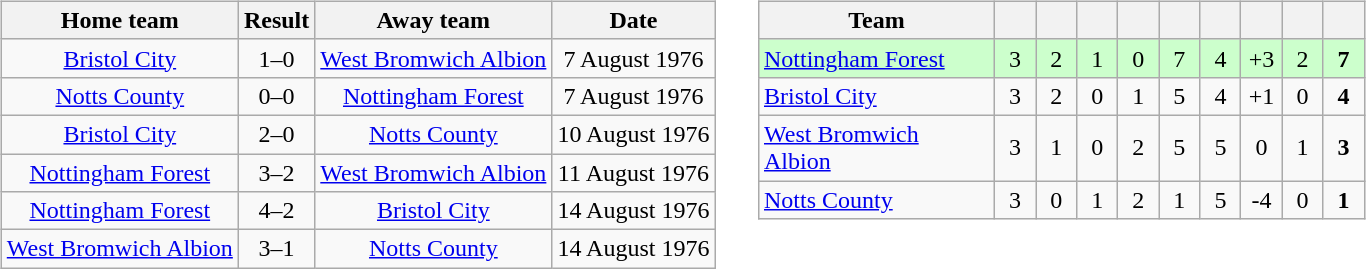<table>
<tr>
<td valign="top"><br><table class="wikitable" style="text-align: center">
<tr>
<th>Home team</th>
<th>Result</th>
<th>Away team</th>
<th>Date</th>
</tr>
<tr>
<td><a href='#'>Bristol City</a></td>
<td>1–0</td>
<td><a href='#'>West Bromwich Albion</a></td>
<td>7 August 1976</td>
</tr>
<tr>
<td><a href='#'>Notts County</a></td>
<td>0–0</td>
<td><a href='#'>Nottingham Forest</a></td>
<td>7 August 1976</td>
</tr>
<tr>
<td><a href='#'>Bristol City</a></td>
<td>2–0</td>
<td><a href='#'>Notts County</a></td>
<td>10 August 1976</td>
</tr>
<tr>
<td><a href='#'>Nottingham Forest</a></td>
<td>3–2</td>
<td><a href='#'>West Bromwich Albion</a></td>
<td>11 August 1976</td>
</tr>
<tr>
<td><a href='#'>Nottingham Forest</a></td>
<td>4–2</td>
<td><a href='#'>Bristol City</a></td>
<td>14 August 1976</td>
</tr>
<tr>
<td><a href='#'>West Bromwich Albion</a></td>
<td>3–1</td>
<td><a href='#'>Notts County</a></td>
<td>14 August 1976</td>
</tr>
</table>
</td>
<td width="1"> </td>
<td valign="top"><br><table class="wikitable" style="text-align:center">
<tr>
<th width=150>Team</th>
<th width=20></th>
<th width=20></th>
<th width=20></th>
<th width=20></th>
<th width=20></th>
<th width=20></th>
<th width=20></th>
<th width=20></th>
<th width=20></th>
</tr>
<tr bgcolor="#ccffcc">
<td align="left"><a href='#'>Nottingham Forest</a></td>
<td>3</td>
<td>2</td>
<td>1</td>
<td>0</td>
<td>7</td>
<td>4</td>
<td>+3</td>
<td>2</td>
<td><strong>7</strong></td>
</tr>
<tr>
<td align="left"><a href='#'>Bristol City</a></td>
<td>3</td>
<td>2</td>
<td>0</td>
<td>1</td>
<td>5</td>
<td>4</td>
<td>+1</td>
<td>0</td>
<td><strong>4</strong></td>
</tr>
<tr>
<td align="left"><a href='#'>West Bromwich Albion</a></td>
<td>3</td>
<td>1</td>
<td>0</td>
<td>2</td>
<td>5</td>
<td>5</td>
<td>0</td>
<td>1</td>
<td><strong>3</strong></td>
</tr>
<tr>
<td align="left"><a href='#'>Notts County</a></td>
<td>3</td>
<td>0</td>
<td>1</td>
<td>2</td>
<td>1</td>
<td>5</td>
<td>-4</td>
<td>0</td>
<td><strong>1</strong></td>
</tr>
</table>
</td>
</tr>
</table>
